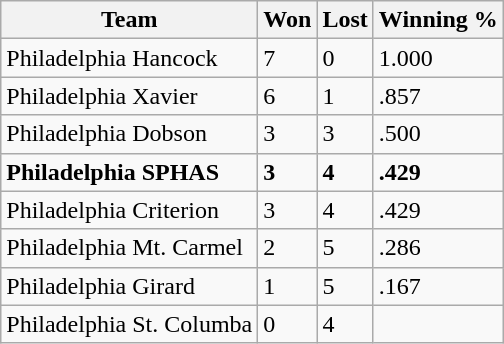<table class="wikitable">
<tr>
<th>Team</th>
<th>Won</th>
<th>Lost</th>
<th>Winning %</th>
</tr>
<tr>
<td>Philadelphia Hancock</td>
<td>7</td>
<td>0</td>
<td>1.000</td>
</tr>
<tr>
<td>Philadelphia Xavier</td>
<td>6</td>
<td>1</td>
<td>.857</td>
</tr>
<tr>
<td>Philadelphia Dobson</td>
<td>3</td>
<td>3</td>
<td>.500</td>
</tr>
<tr>
<td><strong>Philadelphia SPHAS</strong></td>
<td><strong>3</strong></td>
<td><strong>4</strong></td>
<td><strong>.429</strong></td>
</tr>
<tr>
<td>Philadelphia Criterion</td>
<td>3</td>
<td>4</td>
<td>.429</td>
</tr>
<tr>
<td>Philadelphia Mt. Carmel</td>
<td>2</td>
<td>5</td>
<td>.286</td>
</tr>
<tr>
<td>Philadelphia Girard</td>
<td>1</td>
<td>5</td>
<td>.167</td>
</tr>
<tr>
<td>Philadelphia St. Columba</td>
<td>0</td>
<td>4</td>
<td></td>
</tr>
</table>
